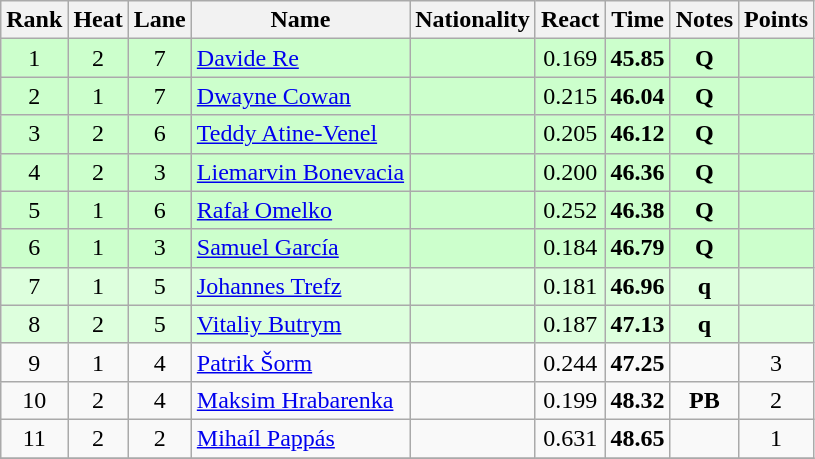<table class="wikitable sortable" style="text-align:center">
<tr>
<th>Rank</th>
<th>Heat</th>
<th>Lane</th>
<th>Name</th>
<th>Nationality</th>
<th>React</th>
<th>Time</th>
<th>Notes</th>
<th>Points</th>
</tr>
<tr style="background:#cfc;">
<td>1</td>
<td>2</td>
<td>7</td>
<td align=left><a href='#'>Davide Re</a></td>
<td align=left></td>
<td>0.169</td>
<td><strong>45.85</strong></td>
<td><strong>Q</strong></td>
<td></td>
</tr>
<tr style="background:#cfc;">
<td>2</td>
<td>1</td>
<td>7</td>
<td align=left><a href='#'>Dwayne Cowan</a></td>
<td align=left></td>
<td>0.215</td>
<td><strong>46.04</strong></td>
<td><strong>Q</strong></td>
<td></td>
</tr>
<tr style="background:#cfc;">
<td>3</td>
<td>2</td>
<td>6</td>
<td align=left><a href='#'>Teddy Atine-Venel</a></td>
<td align=left></td>
<td>0.205</td>
<td><strong>46.12</strong></td>
<td><strong>Q</strong></td>
<td></td>
</tr>
<tr style="background:#cfc;">
<td>4</td>
<td>2</td>
<td>3</td>
<td align=left><a href='#'>Liemarvin Bonevacia</a></td>
<td align=left></td>
<td>0.200</td>
<td><strong>46.36</strong></td>
<td><strong>Q</strong></td>
<td></td>
</tr>
<tr style="background:#cfc;">
<td>5</td>
<td>1</td>
<td>6</td>
<td align=left><a href='#'>Rafał Omelko</a></td>
<td align=left></td>
<td>0.252</td>
<td><strong>46.38</strong></td>
<td><strong>Q</strong></td>
<td></td>
</tr>
<tr style="background:#cfc;">
<td>6</td>
<td>1</td>
<td>3</td>
<td align=left><a href='#'>Samuel García</a></td>
<td align=left></td>
<td>0.184</td>
<td><strong>46.79</strong></td>
<td><strong>Q</strong></td>
<td></td>
</tr>
<tr style="background:#dfd;">
<td>7</td>
<td>1</td>
<td>5</td>
<td align=left><a href='#'>Johannes Trefz</a></td>
<td align=left></td>
<td>0.181</td>
<td><strong>46.96</strong></td>
<td><strong>q</strong></td>
<td></td>
</tr>
<tr style="background:#dfd;">
<td>8</td>
<td>2</td>
<td>5</td>
<td align=left><a href='#'>Vitaliy Butrym</a></td>
<td align=left></td>
<td>0.187</td>
<td><strong>47.13</strong></td>
<td><strong>q</strong></td>
<td></td>
</tr>
<tr>
<td>9</td>
<td>1</td>
<td>4</td>
<td align=left><a href='#'>Patrik Šorm</a></td>
<td align=left></td>
<td>0.244</td>
<td><strong>47.25</strong></td>
<td></td>
<td>3</td>
</tr>
<tr>
<td>10</td>
<td>2</td>
<td>4</td>
<td align=left><a href='#'>Maksim Hrabarenka</a></td>
<td align=left></td>
<td>0.199</td>
<td><strong>48.32</strong></td>
<td><strong>PB</strong></td>
<td>2</td>
</tr>
<tr>
<td>11</td>
<td>2</td>
<td>2</td>
<td align=left><a href='#'>Mihaíl Pappás</a></td>
<td align=left></td>
<td>0.631</td>
<td><strong>48.65</strong></td>
<td></td>
<td>1</td>
</tr>
<tr>
</tr>
</table>
